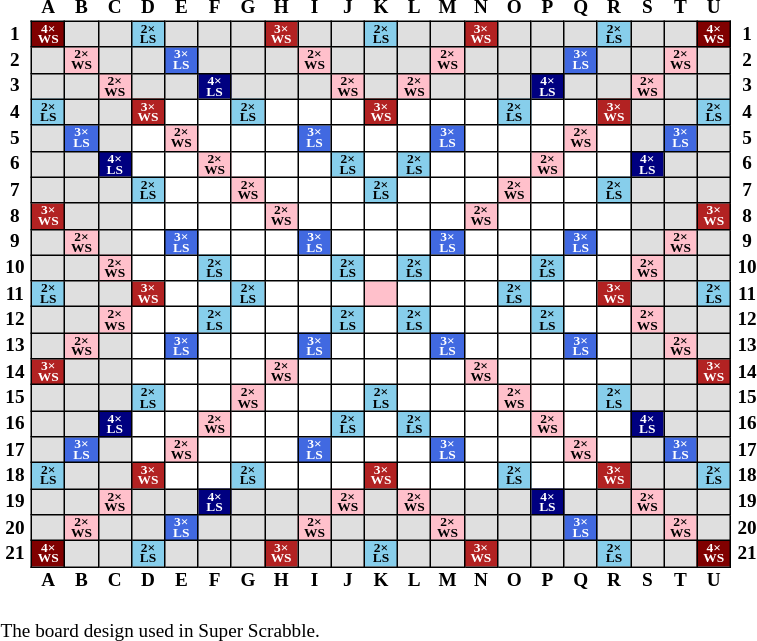<table class="floatright" style="font-weight: bold; text-align: center; border-collapse: collapse; height: 50%; font-size: 80%; vertical-align: center;">
<tr>
<td style="width: 1.5em;"></td>
<td style="width: 1.5em;">A</td>
<td style="width: 1.5em;">B</td>
<td style="width: 1.5em;">C</td>
<td style="width: 1.5em;">D</td>
<td style="width: 1.5em;">E</td>
<td style="width: 1.5em;">F</td>
<td style="width: 1.5em;">G</td>
<td style="width: 1.5em;">H</td>
<td style="width: 1.5em;">I</td>
<td style="width: 1.5em;">J</td>
<td style="width: 1.5em;">K</td>
<td style="width: 1.5em;">L</td>
<td style="width: 1.5em;">M</td>
<td style="width: 1.5em;">N</td>
<td style="width: 1.5em;">O</td>
<td style="width: 1.5em;">P</td>
<td style="width: 1.5em;">Q</td>
<td style="width: 1.5em;">R</td>
<td style="width: 1.5em;">S</td>
<td style="width: 1.5em;">T</td>
<td style="width: 1.5em;">U</td>
<td style="width: 1.5em;"></td>
</tr>
<tr>
<td style="width: 1.5em;">1</td>
<td style="width: 1.5em; border: 1px solid black; line-height: 80%; font-size: 70%; color: white; background-color: maroon;">4×<br>WS</td>
<td style="width: 1.5em; border: 1px solid black; background-color: rgba(128, 128, 128, 0.25);"></td>
<td style="width: 1.5em; border: 1px solid black; background-color: rgba(128, 128, 128, 0.25);"></td>
<td style="width: 1.5em; border: 1px solid black; line-height: 80%; font-size: 70%; color: black; background-color: skyblue;">2×<br>LS</td>
<td style="width: 1.5em; border: 1px solid black; background-color: rgba(128, 128, 128, 0.25);"></td>
<td style="width: 1.5em; border: 1px solid black; background-color: rgba(128, 128, 128, 0.25);"></td>
<td style="width: 1.5em; border: 1px solid black; background-color: rgba(128, 128, 128, 0.25);"></td>
<td style="width: 1.5em; border: 1px solid black; line-height: 80%; font-size: 70%; color: white; background-color: firebrick;">3×<br>WS</td>
<td style="width: 1.5em; border: 1px solid black; background-color: rgba(128, 128, 128, 0.25);"></td>
<td style="width: 1.5em; border: 1px solid black; background-color: rgba(128, 128, 128, 0.25);"></td>
<td style="width: 1.5em; border: 1px solid black; line-height: 80%; font-size: 70%; color: black; background-color: skyblue;">2×<br>LS</td>
<td style="width: 1.5em; border: 1px solid black; background-color: rgba(128, 128, 128, 0.25);"></td>
<td style="width: 1.5em; border: 1px solid black; background-color: rgba(128, 128, 128, 0.25);"></td>
<td style="width: 1.5em; border: 1px solid black; line-height: 80%; font-size: 70%; color: white; background-color: firebrick;">3×<br>WS</td>
<td style="width: 1.5em; border: 1px solid black; background-color: rgba(128, 128, 128, 0.25);"></td>
<td style="width: 1.5em; border: 1px solid black; background-color: rgba(128, 128, 128, 0.25);"></td>
<td style="width: 1.5em; border: 1px solid black; background-color: rgba(128, 128, 128, 0.25);"></td>
<td style="width: 1.5em; border: 1px solid black; line-height: 80%; font-size: 70%; color: black; background-color: skyblue;">2×<br>LS</td>
<td style="width: 1.5em; border: 1px solid black; background-color: rgba(128, 128, 128, 0.25);"></td>
<td style="width: 1.5em; border: 1px solid black; background-color: rgba(128, 128, 128, 0.25);"></td>
<td style="width: 1.5em; border: 1px solid black; line-height: 80%; font-size: 70%; color: white; background-color: maroon;">4×<br>WS</td>
<td style="width: 1.5em;">1</td>
</tr>
<tr>
<td style="width: 1.5em;">2</td>
<td style="width: 1.5em; border: 1px solid black; background-color: rgba(128, 128, 128, 0.25);"></td>
<td style="width: 1.5em; border: 1px solid black; line-height: 80%; font-size: 70%; color: black; background-color: pink;">2×<br>WS</td>
<td style="width: 1.5em; border: 1px solid black; background-color: rgba(128, 128, 128, 0.25);"></td>
<td style="width: 1.5em; border: 1px solid black; background-color: rgba(128, 128, 128, 0.25);"></td>
<td style="width: 1.5em; border: 1px solid black; line-height: 80%; font-size: 70%; color: white; background-color: royalblue;">3×<br>LS</td>
<td style="width: 1.5em; border: 1px solid black; background-color: rgba(128, 128, 128, 0.25);"></td>
<td style="width: 1.5em; border: 1px solid black; background-color: rgba(128, 128, 128, 0.25);"></td>
<td style="width: 1.5em; border: 1px solid black; background-color: rgba(128, 128, 128, 0.25);"></td>
<td style="width: 1.5em; border: 1px solid black; line-height: 80%; font-size: 70%; color: black; background-color: pink;">2×<br>WS</td>
<td style="width: 1.5em; border: 1px solid black; background-color: rgba(128, 128, 128, 0.25);"></td>
<td style="width: 1.5em; border: 1px solid black; background-color: rgba(128, 128, 128, 0.25);"></td>
<td style="width: 1.5em; border: 1px solid black; background-color: rgba(128, 128, 128, 0.25);"></td>
<td style="width: 1.5em; border: 1px solid black; line-height: 80%; font-size: 70%; color: black; background-color: pink;">2×<br>WS</td>
<td style="width: 1.5em; border: 1px solid black; background-color: rgba(128, 128, 128, 0.25);"></td>
<td style="width: 1.5em; border: 1px solid black; background-color: rgba(128, 128, 128, 0.25);"></td>
<td style="width: 1.5em; border: 1px solid black; background-color: rgba(128, 128, 128, 0.25);"></td>
<td style="width: 1.5em; border: 1px solid black; line-height: 80%; font-size: 70%; color: white; background-color: royalblue;">3×<br>LS</td>
<td style="width: 1.5em; border: 1px solid black; background-color: rgba(128, 128, 128, 0.25);"></td>
<td style="width: 1.5em; border: 1px solid black; background-color: rgba(128, 128, 128, 0.25);"></td>
<td style="width: 1.5em; border: 1px solid black; line-height: 80%; font-size: 70%; color: black; background-color: pink;">2×<br>WS</td>
<td style="width: 1.5em; border: 1px solid black; background-color: rgba(128, 128, 128, 0.25);"></td>
<td style="width: 1.5em;">2</td>
</tr>
<tr>
<td style="width: 1.5em;">3</td>
<td style="width: 1.5em; border: 1px solid black; background-color: rgba(128, 128, 128, 0.25);"></td>
<td style="width: 1.5em; border: 1px solid black; background-color: rgba(128, 128, 128, 0.25);"></td>
<td style="width: 1.5em; border: 1px solid black; line-height: 80%; font-size: 70%; color: black; background-color: pink;">2×<br>WS</td>
<td style="width: 1.5em; border: 1px solid black; background-color: rgba(128, 128, 128, 0.25);"></td>
<td style="width: 1.5em; border: 1px solid black; background-color: rgba(128, 128, 128, 0.25);"></td>
<td style="width: 1.5em; border: 1px solid black; line-height: 80%; font-size: 70%; color: white; background-color: navy;">4×<br>LS</td>
<td style="width: 1.5em; border: 1px solid black; background-color: rgba(128, 128, 128, 0.25);"></td>
<td style="width: 1.5em; border: 1px solid black; background-color: rgba(128, 128, 128, 0.25);"></td>
<td style="width: 1.5em; border: 1px solid black; background-color: rgba(128, 128, 128, 0.25);"></td>
<td style="width: 1.5em; border: 1px solid black; line-height: 80%; font-size: 70%; color: black; background-color: pink;">2×<br>WS</td>
<td style="width: 1.5em; border: 1px solid black; background-color: rgba(128, 128, 128, 0.25);"></td>
<td style="width: 1.5em; border: 1px solid black; line-height: 80%; font-size: 70%; color: black; background-color: pink;">2×<br>WS</td>
<td style="width: 1.5em; border: 1px solid black; background-color: rgba(128, 128, 128, 0.25);"></td>
<td style="width: 1.5em; border: 1px solid black; background-color: rgba(128, 128, 128, 0.25);"></td>
<td style="width: 1.5em; border: 1px solid black; background-color: rgba(128, 128, 128, 0.25);"></td>
<td style="width: 1.5em; border: 1px solid black; line-height: 80%; font-size: 70%; color: white; background-color: navy;">4×<br>LS</td>
<td style="width: 1.5em; border: 1px solid black; background-color: rgba(128, 128, 128, 0.25);"></td>
<td style="width: 1.5em; border: 1px solid black; background-color: rgba(128, 128, 128, 0.25);"></td>
<td style="width: 1.5em; border: 1px solid black; line-height: 80%; font-size: 70%; color: black; background-color: pink;">2×<br>WS</td>
<td style="width: 1.5em; border: 1px solid black; background-color: rgba(128, 128, 128, 0.25);"></td>
<td style="width: 1.5em; border: 1px solid black; background-color: rgba(128, 128, 128, 0.25);"></td>
<td style="width: 1.5em;">3</td>
</tr>
<tr>
<td style="width: 1.5em;">4</td>
<td style="width: 1.5em; border: 1px solid black; line-height: 80%; font-size: 70%; color: black; background-color: skyblue;">2×<br>LS</td>
<td style="width: 1.5em; border: 1px solid black; background-color: rgba(128, 128, 128, 0.25);"></td>
<td style="width: 1.5em; border: 1px solid black; background-color: rgba(128, 128, 128, 0.25);"></td>
<td style="width: 1.5em; border: 1px solid black; line-height: 80%; font-size: 70%; color: white; background-color: firebrick;">3×<br>WS</td>
<td style="width: 1.5em; border: 1px solid black;"></td>
<td style="width: 1.5em; border: 1px solid black;"></td>
<td style="width: 1.5em; border: 1px solid black; line-height: 80%; font-size: 70%; color: black; background-color: skyblue;">2×<br>LS</td>
<td style="width: 1.5em; border: 1px solid black;"></td>
<td style="width: 1.5em; border: 1px solid black;"></td>
<td style="width: 1.5em; border: 1px solid black;"></td>
<td style="width: 1.5em; border: 1px solid black; line-height: 80%; font-size: 70%; color: white; background-color: firebrick;">3×<br>WS</td>
<td style="width: 1.5em; border: 1px solid black;"></td>
<td style="width: 1.5em; border: 1px solid black;"></td>
<td style="width: 1.5em; border: 1px solid black;"></td>
<td style="width: 1.5em; border: 1px solid black; line-height: 80%; font-size: 70%; color: black; background-color: skyblue;">2×<br>LS</td>
<td style="width: 1.5em; border: 1px solid black;"></td>
<td style="width: 1.5em; border: 1px solid black;"></td>
<td style="width: 1.5em; border: 1px solid black; line-height: 80%; font-size: 70%; color: white; background-color: firebrick;">3×<br>WS</td>
<td style="width: 1.5em; border: 1px solid black; background-color: rgba(128, 128, 128, 0.25);"></td>
<td style="width: 1.5em; border: 1px solid black; background-color: rgba(128, 128, 128, 0.25);"></td>
<td style="width: 1.5em; border: 1px solid black; line-height: 80%; font-size: 70%; color: black; background-color: skyblue;">2×<br>LS</td>
<td style="width: 1.5em;">4</td>
</tr>
<tr>
<td style="width: 1.5em;">5</td>
<td style="width: 1.5em; border: 1px solid black; background-color: rgba(128, 128, 128, 0.25);"></td>
<td style="width: 1.5em; border: 1px solid black; line-height: 80%; font-size: 70%; color: white; background-color: royalblue;">3×<br>LS</td>
<td style="width: 1.5em; border: 1px solid black; background-color: rgba(128, 128, 128, 0.25);"></td>
<td style="width: 1.5em; border: 1px solid black;"></td>
<td style="width: 1.5em; border: 1px solid black; line-height: 80%; font-size: 70%; color: black; background-color: pink;">2×<br>WS</td>
<td style="width: 1.5em; border: 1px solid black;"></td>
<td style="width: 1.5em; border: 1px solid black;"></td>
<td style="width: 1.5em; border: 1px solid black;"></td>
<td style="width: 1.5em; border: 1px solid black; line-height: 80%; font-size: 70%; color: white; background-color: royalblue;">3×<br>LS</td>
<td style="width: 1.5em; border: 1px solid black;"></td>
<td style="width: 1.5em; border: 1px solid black;"></td>
<td style="width: 1.5em; border: 1px solid black;"></td>
<td style="width: 1.5em; border: 1px solid black; line-height: 80%; font-size: 70%; color: white; background-color: royalblue;">3×<br>LS</td>
<td style="width: 1.5em; border: 1px solid black;"></td>
<td style="width: 1.5em; border: 1px solid black;"></td>
<td style="width: 1.5em; border: 1px solid black;"></td>
<td style="width: 1.5em; border: 1px solid black; line-height: 80%; font-size: 70%; color: black; background-color: pink;">2×<br>WS</td>
<td style="width: 1.5em; border: 1px solid black;"></td>
<td style="width: 1.5em; border: 1px solid black; background-color: rgba(128, 128, 128, 0.25);"></td>
<td style="width: 1.5em; border: 1px solid black; line-height: 80%; font-size: 70%; color: white; background-color: royalblue;">3×<br>LS</td>
<td style="width: 1.5em; border: 1px solid black; background-color: rgba(128, 128, 128, 0.25);"></td>
<td style="width: 1.5em;">5</td>
</tr>
<tr>
<td style="width: 1.5em;">6</td>
<td style="width: 1.5em; border: 1px solid black; background-color: rgba(128, 128, 128, 0.25);"></td>
<td style="width: 1.5em; border: 1px solid black; background-color: rgba(128, 128, 128, 0.25);"></td>
<td style="width: 1.5em; border: 1px solid black; line-height: 80%; font-size: 70%; color: white; background-color: navy;">4×<br>LS</td>
<td style="width: 1.5em; border: 1px solid black;"></td>
<td style="width: 1.5em; border: 1px solid black;"></td>
<td style="width: 1.5em; border: 1px solid black; line-height: 80%; font-size: 70%; color: black; background-color: pink;">2×<br>WS</td>
<td style="width: 1.5em; border: 1px solid black;"></td>
<td style="width: 1.5em; border: 1px solid black;"></td>
<td style="width: 1.5em; border: 1px solid black;"></td>
<td style="width: 1.5em; border: 1px solid black; line-height: 80%; font-size: 70%; color: black; background-color: skyblue;">2×<br>LS</td>
<td style="width: 1.5em; border: 1px solid black;"></td>
<td style="width: 1.5em; border: 1px solid black; line-height: 80%; font-size: 70%; color: black; background-color: skyblue;">2×<br>LS</td>
<td style="width: 1.5em; border: 1px solid black;"></td>
<td style="width: 1.5em; border: 1px solid black;"></td>
<td style="width: 1.5em; border: 1px solid black;"></td>
<td style="width: 1.5em; border: 1px solid black; line-height: 80%; font-size: 70%; color: black; background-color: pink;">2×<br>WS</td>
<td style="width: 1.5em; border: 1px solid black;"></td>
<td style="width: 1.5em; border: 1px solid black;"></td>
<td style="width: 1.5em; border: 1px solid black; line-height: 80%; font-size: 70%; color: white; background-color: navy;">4×<br>LS</td>
<td style="width: 1.5em; border: 1px solid black; background-color: rgba(128, 128, 128, 0.25);"></td>
<td style="width: 1.5em; border: 1px solid black; background-color: rgba(128, 128, 128, 0.25);"></td>
<td style="width: 1.5em;">6</td>
</tr>
<tr>
<td style="width: 1.5em;">7</td>
<td style="width: 1.5em; border: 1px solid black; background-color: rgba(128, 128, 128, 0.25);"></td>
<td style="width: 1.5em; border: 1px solid black; background-color: rgba(128, 128, 128, 0.25);"></td>
<td style="width: 1.5em; border: 1px solid black; background-color: rgba(128, 128, 128, 0.25);"></td>
<td style="width: 1.5em; border: 1px solid black; line-height: 80%; font-size: 70%; color: black; background-color: skyblue;">2×<br>LS</td>
<td style="width: 1.5em; border: 1px solid black;"></td>
<td style="width: 1.5em; border: 1px solid black;"></td>
<td style="width: 1.5em; border: 1px solid black; line-height: 80%; font-size: 70%; color: black; background-color: pink;">2×<br>WS</td>
<td style="width: 1.5em; border: 1px solid black;"></td>
<td style="width: 1.5em; border: 1px solid black;"></td>
<td style="width: 1.5em; border: 1px solid black;"></td>
<td style="width: 1.5em; border: 1px solid black; line-height: 80%; font-size: 70%; color: black; background-color: skyblue;">2×<br>LS</td>
<td style="width: 1.5em; border: 1px solid black;"></td>
<td style="width: 1.5em; border: 1px solid black;"></td>
<td style="width: 1.5em; border: 1px solid black;"></td>
<td style="width: 1.5em; border: 1px solid black; line-height: 80%; font-size: 70%; color: black; background-color: pink;">2×<br>WS</td>
<td style="width: 1.5em; border: 1px solid black;"></td>
<td style="width: 1.5em; border: 1px solid black;"></td>
<td style="width: 1.5em; border: 1px solid black; line-height: 80%; font-size: 70%; color: black; background-color: skyblue;">2×<br>LS</td>
<td style="width: 1.5em; border: 1px solid black; background-color: rgba(128, 128, 128, 0.25);"></td>
<td style="width: 1.5em; border: 1px solid black; background-color: rgba(128, 128, 128, 0.25);"></td>
<td style="width: 1.5em; border: 1px solid black; background-color: rgba(128, 128, 128, 0.25);"></td>
<td style="width: 1.5em;">7</td>
</tr>
<tr>
<td style="width: 1.5em;">8</td>
<td style="width: 1.5em; border: 1px solid black; line-height: 80%; font-size: 70%; color: white; background-color: firebrick;">3×<br>WS</td>
<td style="width: 1.5em; border: 1px solid black; background-color: rgba(128, 128, 128, 0.25);"></td>
<td style="width: 1.5em; border: 1px solid black; background-color: rgba(128, 128, 128, 0.25);"></td>
<td style="width: 1.5em; border: 1px solid black;"></td>
<td style="width: 1.5em; border: 1px solid black;"></td>
<td style="width: 1.5em; border: 1px solid black;"></td>
<td style="width: 1.5em; border: 1px solid black;"></td>
<td style="width: 1.5em; border: 1px solid black; line-height: 80%; font-size: 70%; color: black; background-color: pink;">2×<br>WS</td>
<td style="width: 1.5em; border: 1px solid black;"></td>
<td style="width: 1.5em; border: 1px solid black;"></td>
<td style="width: 1.5em; border: 1px solid black;"></td>
<td style="width: 1.5em; border: 1px solid black;"></td>
<td style="width: 1.5em; border: 1px solid black;"></td>
<td style="width: 1.5em; border: 1px solid black; line-height: 80%; font-size: 70%; color: black; background-color: pink;">2×<br>WS</td>
<td style="width: 1.5em; border: 1px solid black;"></td>
<td style="width: 1.5em; border: 1px solid black;"></td>
<td style="width: 1.5em; border: 1px solid black;"></td>
<td style="width: 1.5em; border: 1px solid black;"></td>
<td style="width: 1.5em; border: 1px solid black; background-color: rgba(128, 128, 128, 0.25);"></td>
<td style="width: 1.5em; border: 1px solid black; background-color: rgba(128, 128, 128, 0.25);"></td>
<td style="width: 1.5em; border: 1px solid black; line-height: 80%; font-size: 70%; color: white; background-color: firebrick;">3×<br>WS</td>
<td style="width: 1.5em;">8</td>
</tr>
<tr>
<td style="width: 1.5em;">9</td>
<td style="width: 1.5em; border: 1px solid black; background-color: rgba(128, 128, 128, 0.25);"></td>
<td style="width: 1.5em; border: 1px solid black; line-height: 80%; font-size: 70%; color: black; background-color: pink;">2×<br>WS</td>
<td style="width: 1.5em; border: 1px solid black; background-color: rgba(128, 128, 128, 0.25);"></td>
<td style="width: 1.5em; border: 1px solid black;"></td>
<td style="width: 1.5em; border: 1px solid black; line-height: 80%; font-size: 70%; color: white; background-color: royalblue;">3×<br>LS</td>
<td style="width: 1.5em; border: 1px solid black;"></td>
<td style="width: 1.5em; border: 1px solid black;"></td>
<td style="width: 1.5em; border: 1px solid black;"></td>
<td style="width: 1.5em; border: 1px solid black; line-height: 80%; font-size: 70%; color: white; background-color: royalblue;">3×<br>LS</td>
<td style="width: 1.5em; border: 1px solid black;"></td>
<td style="width: 1.5em; border: 1px solid black;"></td>
<td style="width: 1.5em; border: 1px solid black;"></td>
<td style="width: 1.5em; border: 1px solid black; line-height: 80%; font-size: 70%; color: white; background-color: royalblue;">3×<br>LS</td>
<td style="width: 1.5em; border: 1px solid black;"></td>
<td style="width: 1.5em; border: 1px solid black;"></td>
<td style="width: 1.5em; border: 1px solid black;"></td>
<td style="width: 1.5em; border: 1px solid black; line-height: 80%; font-size: 70%; color: white; background-color: royalblue;">3×<br>LS</td>
<td style="width: 1.5em; border: 1px solid black;"></td>
<td style="width: 1.5em; border: 1px solid black; background-color: rgba(128, 128, 128, 0.25);"></td>
<td style="width: 1.5em; border: 1px solid black; line-height: 80%; font-size: 70%; color: black; background-color: pink;">2×<br>WS</td>
<td style="width: 1.5em; border: 1px solid black; background-color: rgba(128, 128, 128, 0.25);"></td>
<td style="width: 1.5em;">9</td>
</tr>
<tr>
<td style="width: 1.5em;">10</td>
<td style="width: 1.5em; border: 1px solid black; background-color: rgba(128, 128, 128, 0.25);"></td>
<td style="width: 1.5em; border: 1px solid black; background-color: rgba(128, 128, 128, 0.25);"></td>
<td style="width: 1.5em; border: 1px solid black; line-height: 80%; font-size: 70%; color: black; background-color: pink;">2×<br>WS</td>
<td style="width: 1.5em; border: 1px solid black;"></td>
<td style="width: 1.5em; border: 1px solid black;"></td>
<td style="width: 1.5em; border: 1px solid black; line-height: 80%; font-size: 70%; color: black; background-color: skyblue;">2×<br>LS</td>
<td style="width: 1.5em; border: 1px solid black;"></td>
<td style="width: 1.5em; border: 1px solid black;"></td>
<td style="width: 1.5em; border: 1px solid black;"></td>
<td style="width: 1.5em; border: 1px solid black; line-height: 80%; font-size: 70%; color: black; background-color: skyblue;">2×<br>LS</td>
<td style="width: 1.5em; border: 1px solid black;"></td>
<td style="width: 1.5em; border: 1px solid black; line-height: 80%; font-size: 70%; color: black; background-color: skyblue;">2×<br>LS</td>
<td style="width: 1.5em; border: 1px solid black;"></td>
<td style="width: 1.5em; border: 1px solid black;"></td>
<td style="width: 1.5em; border: 1px solid black;"></td>
<td style="width: 1.5em; border: 1px solid black; line-height: 80%; font-size: 70%; color: black; background-color: skyblue;">2×<br>LS</td>
<td style="width: 1.5em; border: 1px solid black;"></td>
<td style="width: 1.5em; border: 1px solid black;"></td>
<td style="width: 1.5em; border: 1px solid black; line-height: 80%; font-size: 70%; color: black; background-color: pink;">2×<br>WS</td>
<td style="width: 1.5em; border: 1px solid black; background-color: rgba(128, 128, 128, 0.25);"></td>
<td style="width: 1.5em; border: 1px solid black; background-color: rgba(128, 128, 128, 0.25);"></td>
<td style="width: 1.5em;">10</td>
</tr>
<tr>
<td style="width: 1.5em;">11</td>
<td style="width: 1.5em; border: 1px solid black; line-height: 80%; font-size: 70%; color: black; background-color: skyblue;">2×<br>LS</td>
<td style="width: 1.5em; border: 1px solid black; background-color: rgba(128, 128, 128, 0.25);"></td>
<td style="width: 1.5em; border: 1px solid black; background-color: rgba(128, 128, 128, 0.25);"></td>
<td style="width: 1.5em; border: 1px solid black; line-height: 80%; font-size: 70%; color: white; background-color: firebrick;">3×<br>WS</td>
<td style="width: 1.5em; border: 1px solid black;"></td>
<td style="width: 1.5em; border: 1px solid black;"></td>
<td style="width: 1.5em; border: 1px solid black; line-height: 80%; font-size: 70%; color: black; background-color: skyblue;">2×<br>LS</td>
<td style="width: 1.5em; border: 1px solid black;"></td>
<td style="width: 1.5em; border: 1px solid black;"></td>
<td style="width: 1.5em; border: 1px solid black;"></td>
<td style="width: 1.5em; border: 1px solid black; line-height: 80%; color: black; background-color: pink;"></td>
<td style="width: 1.5em; border: 1px solid black;"></td>
<td style="width: 1.5em; border: 1px solid black;"></td>
<td style="width: 1.5em; border: 1px solid black;"></td>
<td style="width: 1.5em; border: 1px solid black; line-height: 80%; font-size: 70%; color: black; background-color: skyblue;">2×<br>LS</td>
<td style="width: 1.5em; border: 1px solid black;"></td>
<td style="width: 1.5em; border: 1px solid black;"></td>
<td style="width: 1.5em; border: 1px solid black; line-height: 80%; font-size: 70%; color: white; background-color: firebrick;">3×<br>WS</td>
<td style="width: 1.5em; border: 1px solid black; background-color: rgba(128, 128, 128, 0.25);"></td>
<td style="width: 1.5em; border: 1px solid black; background-color: rgba(128, 128, 128, 0.25);"></td>
<td style="width: 1.5em; border: 1px solid black; line-height: 80%; font-size: 70%; color: black; background-color: skyblue;">2×<br>LS</td>
<td style="width: 1.5em;">11</td>
</tr>
<tr>
<td style="width: 1.5em;">12</td>
<td style="width: 1.5em; border: 1px solid black; background-color: rgba(128, 128, 128, 0.25);"></td>
<td style="width: 1.5em; border: 1px solid black; background-color: rgba(128, 128, 128, 0.25);"></td>
<td style="width: 1.5em; border: 1px solid black; line-height: 80%; font-size: 70%; color: black; background-color: pink;">2×<br>WS</td>
<td style="width: 1.5em; border: 1px solid black;"></td>
<td style="width: 1.5em; border: 1px solid black;"></td>
<td style="width: 1.5em; border: 1px solid black; line-height: 80%; font-size: 70%; color: black; background-color: skyblue;">2×<br>LS</td>
<td style="width: 1.5em; border: 1px solid black;"></td>
<td style="width: 1.5em; border: 1px solid black;"></td>
<td style="width: 1.5em; border: 1px solid black;"></td>
<td style="width: 1.5em; border: 1px solid black; line-height: 80%; font-size: 70%; color: black; background-color: skyblue;">2×<br>LS</td>
<td style="width: 1.5em; border: 1px solid black;"></td>
<td style="width: 1.5em; border: 1px solid black; line-height: 80%; font-size: 70%; color: black; background-color: skyblue;">2×<br>LS</td>
<td style="width: 1.5em; border: 1px solid black;"></td>
<td style="width: 1.5em; border: 1px solid black;"></td>
<td style="width: 1.5em; border: 1px solid black;"></td>
<td style="width: 1.5em; border: 1px solid black; line-height: 80%; font-size: 70%; color: black; background-color: skyblue;">2×<br>LS</td>
<td style="width: 1.5em; border: 1px solid black;"></td>
<td style="width: 1.5em; border: 1px solid black;"></td>
<td style="width: 1.5em; border: 1px solid black; line-height: 80%; font-size: 70%; color: black; background-color: pink;">2×<br>WS</td>
<td style="width: 1.5em; border: 1px solid black; background-color: rgba(128, 128, 128, 0.25);"></td>
<td style="width: 1.5em; border: 1px solid black; background-color: rgba(128, 128, 128, 0.25);"></td>
<td style="width: 1.5em;">12</td>
</tr>
<tr>
<td style="width: 1.5em;">13</td>
<td style="width: 1.5em; border: 1px solid black; background-color: rgba(128, 128, 128, 0.25);"></td>
<td style="width: 1.5em; border: 1px solid black; line-height: 80%; font-size: 70%; color: black; background-color: pink;">2×<br>WS</td>
<td style="width: 1.5em; border: 1px solid black; background-color: rgba(128, 128, 128, 0.25);"></td>
<td style="width: 1.5em; border: 1px solid black;"></td>
<td style="width: 1.5em; border: 1px solid black; line-height: 80%; font-size: 70%; color: white; background-color: royalblue;">3×<br>LS</td>
<td style="width: 1.5em; border: 1px solid black;"></td>
<td style="width: 1.5em; border: 1px solid black;"></td>
<td style="width: 1.5em; border: 1px solid black;"></td>
<td style="width: 1.5em; border: 1px solid black; line-height: 80%; font-size: 70%; color: white; background-color: royalblue;">3×<br>LS</td>
<td style="width: 1.5em; border: 1px solid black;"></td>
<td style="width: 1.5em; border: 1px solid black;"></td>
<td style="width: 1.5em; border: 1px solid black;"></td>
<td style="width: 1.5em; border: 1px solid black; line-height: 80%; font-size: 70%; color: white; background-color: royalblue;">3×<br>LS</td>
<td style="width: 1.5em; border: 1px solid black;"></td>
<td style="width: 1.5em; border: 1px solid black;"></td>
<td style="width: 1.5em; border: 1px solid black;"></td>
<td style="width: 1.5em; border: 1px solid black; line-height: 80%; font-size: 70%; color: white; background-color: royalblue;">3×<br>LS</td>
<td style="width: 1.5em; border: 1px solid black;"></td>
<td style="width: 1.5em; border: 1px solid black; background-color: rgba(128, 128, 128, 0.25);"></td>
<td style="width: 1.5em; border: 1px solid black; line-height: 80%; font-size: 70%; color: black; background-color: pink;">2×<br>WS</td>
<td style="width: 1.5em; border: 1px solid black; background-color: rgba(128, 128, 128, 0.25);"></td>
<td style="width: 1.5em;">13</td>
</tr>
<tr>
<td style="width: 1.5em;">14</td>
<td style="width: 1.5em; border: 1px solid black; line-height: 80%; font-size: 70%; color: white; background-color: firebrick;">3×<br>WS</td>
<td style="width: 1.5em; border: 1px solid black; background-color: rgba(128, 128, 128, 0.25);"></td>
<td style="width: 1.5em; border: 1px solid black; background-color: rgba(128, 128, 128, 0.25);"></td>
<td style="width: 1.5em; border: 1px solid black;"></td>
<td style="width: 1.5em; border: 1px solid black;"></td>
<td style="width: 1.5em; border: 1px solid black;"></td>
<td style="width: 1.5em; border: 1px solid black;"></td>
<td style="width: 1.5em; border: 1px solid black; line-height: 80%; font-size: 70%; color: black; background-color: pink;">2×<br>WS</td>
<td style="width: 1.5em; border: 1px solid black;"></td>
<td style="width: 1.5em; border: 1px solid black;"></td>
<td style="width: 1.5em; border: 1px solid black;"></td>
<td style="width: 1.5em; border: 1px solid black;"></td>
<td style="width: 1.5em; border: 1px solid black;"></td>
<td style="width: 1.5em; border: 1px solid black; line-height: 80%; font-size: 70%; color: black; background-color: pink;">2×<br>WS</td>
<td style="width: 1.5em; border: 1px solid black;"></td>
<td style="width: 1.5em; border: 1px solid black;"></td>
<td style="width: 1.5em; border: 1px solid black;"></td>
<td style="width: 1.5em; border: 1px solid black;"></td>
<td style="width: 1.5em; border: 1px solid black; background-color: rgba(128, 128, 128, 0.25);"></td>
<td style="width: 1.5em; border: 1px solid black; background-color: rgba(128, 128, 128, 0.25);"></td>
<td style="width: 1.5em; border: 1px solid black; line-height: 80%; font-size: 70%; color: white; background-color: firebrick;">3×<br>WS</td>
<td style="width: 1.5em;">14</td>
</tr>
<tr>
<td style="width: 1.5em;">15</td>
<td style="width: 1.5em; border: 1px solid black; background-color: rgba(128, 128, 128, 0.25);"></td>
<td style="width: 1.5em; border: 1px solid black; background-color: rgba(128, 128, 128, 0.25);"></td>
<td style="width: 1.5em; border: 1px solid black; background-color: rgba(128, 128, 128, 0.25);"></td>
<td style="width: 1.5em; border: 1px solid black; line-height: 80%; font-size: 70%; color: black; background-color: skyblue;">2×<br>LS</td>
<td style="width: 1.5em; border: 1px solid black;"></td>
<td style="width: 1.5em; border: 1px solid black;"></td>
<td style="width: 1.5em; border: 1px solid black; line-height: 80%; font-size: 70%; color: black; background-color: pink;">2×<br>WS</td>
<td style="width: 1.5em; border: 1px solid black;"></td>
<td style="width: 1.5em; border: 1px solid black;"></td>
<td style="width: 1.5em; border: 1px solid black;"></td>
<td style="width: 1.5em; border: 1px solid black; line-height: 80%; font-size: 70%; color: black; background-color: skyblue;">2×<br>LS</td>
<td style="width: 1.5em; border: 1px solid black;"></td>
<td style="width: 1.5em; border: 1px solid black;"></td>
<td style="width: 1.5em; border: 1px solid black;"></td>
<td style="width: 1.5em; border: 1px solid black; line-height: 80%; font-size: 70%; color: black; background-color: pink;">2×<br>WS</td>
<td style="width: 1.5em; border: 1px solid black;"></td>
<td style="width: 1.5em; border: 1px solid black;"></td>
<td style="width: 1.5em; border: 1px solid black; line-height: 80%; font-size: 70%; color: black; background-color: skyblue;">2×<br>LS</td>
<td style="width: 1.5em; border: 1px solid black; background-color: rgba(128, 128, 128, 0.25);"></td>
<td style="width: 1.5em; border: 1px solid black; background-color: rgba(128, 128, 128, 0.25);"></td>
<td style="width: 1.5em; border: 1px solid black; background-color: rgba(128, 128, 128, 0.25);"></td>
<td style="width: 1.5em;">15</td>
</tr>
<tr>
<td style="width: 1.5em;">16</td>
<td style="width: 1.5em; border: 1px solid black; background-color: rgba(128, 128, 128, 0.25);"></td>
<td style="width: 1.5em; border: 1px solid black; background-color: rgba(128, 128, 128, 0.25);"></td>
<td style="width: 1.5em; border: 1px solid black; line-height: 80%; font-size: 70%; color: white; background-color: navy;">4×<br>LS</td>
<td style="width: 1.5em; border: 1px solid black;"></td>
<td style="width: 1.5em; border: 1px solid black;"></td>
<td style="width: 1.5em; border: 1px solid black; line-height: 80%; font-size: 70%; color: black; background-color: pink;">2×<br>WS</td>
<td style="width: 1.5em; border: 1px solid black;"></td>
<td style="width: 1.5em; border: 1px solid black;"></td>
<td style="width: 1.5em; border: 1px solid black;"></td>
<td style="width: 1.5em; border: 1px solid black; line-height: 80%; font-size: 70%; color: black; background-color: skyblue;">2×<br>LS</td>
<td style="width: 1.5em; border: 1px solid black;"></td>
<td style="width: 1.5em; border: 1px solid black; line-height: 80%; font-size: 70%; color: black; background-color: skyblue;">2×<br>LS</td>
<td style="width: 1.5em; border: 1px solid black;"></td>
<td style="width: 1.5em; border: 1px solid black;"></td>
<td style="width: 1.5em; border: 1px solid black;"></td>
<td style="width: 1.5em; border: 1px solid black; line-height: 80%; font-size: 70%; color: black; background-color: pink;">2×<br>WS</td>
<td style="width: 1.5em; border: 1px solid black;"></td>
<td style="width: 1.5em; border: 1px solid black;"></td>
<td style="width: 1.5em; border: 1px solid black; line-height: 80%; font-size: 70%; color: white; background-color: navy;">4×<br>LS</td>
<td style="width: 1.5em; border: 1px solid black; background-color: rgba(128, 128, 128, 0.25);"></td>
<td style="width: 1.5em; border: 1px solid black; background-color: rgba(128, 128, 128, 0.25);"></td>
<td style="width: 1.5em;">16</td>
</tr>
<tr>
<td style="width: 1.5em;">17</td>
<td style="width: 1.5em; border: 1px solid black; background-color: rgba(128, 128, 128, 0.25);"></td>
<td style="width: 1.5em; border: 1px solid black; line-height: 80%; font-size: 70%; color: white; background-color: royalblue;">3×<br>LS</td>
<td style="width: 1.5em; border: 1px solid black; background-color: rgba(128, 128, 128, 0.25);"></td>
<td style="width: 1.5em; border: 1px solid black;"></td>
<td style="width: 1.5em; border: 1px solid black; line-height: 80%; font-size: 70%; color: black; background-color: pink;">2×<br>WS</td>
<td style="width: 1.5em; border: 1px solid black;"></td>
<td style="width: 1.5em; border: 1px solid black;"></td>
<td style="width: 1.5em; border: 1px solid black;"></td>
<td style="width: 1.5em; border: 1px solid black; line-height: 80%; font-size: 70%; color: white; background-color: royalblue;">3×<br>LS</td>
<td style="width: 1.5em; border: 1px solid black;"></td>
<td style="width: 1.5em; border: 1px solid black;"></td>
<td style="width: 1.5em; border: 1px solid black;"></td>
<td style="width: 1.5em; border: 1px solid black; line-height: 80%; font-size: 70%; color: white; background-color: royalblue;">3×<br>LS</td>
<td style="width: 1.5em; border: 1px solid black;"></td>
<td style="width: 1.5em; border: 1px solid black;"></td>
<td style="width: 1.5em; border: 1px solid black;"></td>
<td style="width: 1.5em; border: 1px solid black; line-height: 80%; font-size: 70%; color: black; background-color: pink;">2×<br>WS</td>
<td style="width: 1.5em; border: 1px solid black;"></td>
<td style="width: 1.5em; border: 1px solid black; background-color: rgba(128, 128, 128, 0.25);"></td>
<td style="width: 1.5em; border: 1px solid black; line-height: 80%; font-size: 70%; color: white; background-color: royalblue;">3×<br>LS</td>
<td style="width: 1.5em; border: 1px solid black; background-color: rgba(128, 128, 128, 0.25);"></td>
<td style="width: 1.5em;">17</td>
</tr>
<tr>
<td style="width: 1.5em;">18</td>
<td style="width: 1.5em; border: 1px solid black; line-height: 80%; font-size: 70%; color: black; background-color: skyblue;">2×<br>LS</td>
<td style="width: 1.5em; border: 1px solid black; background-color: rgba(128, 128, 128, 0.25);"></td>
<td style="width: 1.5em; border: 1px solid black; background-color: rgba(128, 128, 128, 0.25);"></td>
<td style="width: 1.5em; border: 1px solid black; line-height: 80%; font-size: 70%; color: white; background-color: firebrick;">3×<br>WS</td>
<td style="width: 1.5em; border: 1px solid black;"></td>
<td style="width: 1.5em; border: 1px solid black;"></td>
<td style="width: 1.5em; border: 1px solid black; line-height: 80%; font-size: 70%; color: black; background-color: skyblue;">2×<br>LS</td>
<td style="width: 1.5em; border: 1px solid black;"></td>
<td style="width: 1.5em; border: 1px solid black;"></td>
<td style="width: 1.5em; border: 1px solid black;"></td>
<td style="width: 1.5em; border: 1px solid black; line-height: 80%; font-size: 70%; color: white; background-color: firebrick;">3×<br>WS</td>
<td style="width: 1.5em; border: 1px solid black;"></td>
<td style="width: 1.5em; border: 1px solid black;"></td>
<td style="width: 1.5em; border: 1px solid black;"></td>
<td style="width: 1.5em; border: 1px solid black; line-height: 80%; font-size: 70%; color: black; background-color: skyblue;">2×<br>LS</td>
<td style="width: 1.5em; border: 1px solid black;"></td>
<td style="width: 1.5em; border: 1px solid black;"></td>
<td style="width: 1.5em; border: 1px solid black; line-height: 80%; font-size: 70%; color: white; background-color: firebrick;">3×<br>WS</td>
<td style="width: 1.5em; border: 1px solid black; background-color: rgba(128, 128, 128, 0.25);"></td>
<td style="width: 1.5em; border: 1px solid black; background-color: rgba(128, 128, 128, 0.25);"></td>
<td style="width: 1.5em; border: 1px solid black; line-height: 80%; font-size: 70%; color: black; background-color: skyblue;">2×<br>LS</td>
<td style="width: 1.5em;">18</td>
</tr>
<tr>
<td style="width: 1.5em;">19</td>
<td style="width: 1.5em; border: 1px solid black; background-color: rgba(128, 128, 128, 0.25);"></td>
<td style="width: 1.5em; border: 1px solid black; background-color: rgba(128, 128, 128, 0.25);"></td>
<td style="width: 1.5em; border: 1px solid black; line-height: 80%; font-size: 70%; color: black; background-color: pink;">2×<br>WS</td>
<td style="width: 1.5em; border: 1px solid black; background-color: rgba(128, 128, 128, 0.25);"></td>
<td style="width: 1.5em; border: 1px solid black; background-color: rgba(128, 128, 128, 0.25);"></td>
<td style="width: 1.5em; border: 1px solid black; line-height: 80%; font-size: 70%; color: white; background-color: navy;">4×<br>LS</td>
<td style="width: 1.5em; border: 1px solid black; background-color: rgba(128, 128, 128, 0.25);"></td>
<td style="width: 1.5em; border: 1px solid black; background-color: rgba(128, 128, 128, 0.25);"></td>
<td style="width: 1.5em; border: 1px solid black; background-color: rgba(128, 128, 128, 0.25);"></td>
<td style="width: 1.5em; border: 1px solid black; line-height: 80%; font-size: 70%; color: black; background-color: pink;">2×<br>WS</td>
<td style="width: 1.5em; border: 1px solid black; background-color: rgba(128, 128, 128, 0.25);"></td>
<td style="width: 1.5em; border: 1px solid black; line-height: 80%; font-size: 70%; color: black; background-color: pink;">2×<br>WS</td>
<td style="width: 1.5em; border: 1px solid black; background-color: rgba(128, 128, 128, 0.25);"></td>
<td style="width: 1.5em; border: 1px solid black; background-color: rgba(128, 128, 128, 0.25);"></td>
<td style="width: 1.5em; border: 1px solid black; background-color: rgba(128, 128, 128, 0.25);"></td>
<td style="width: 1.5em; border: 1px solid black; line-height: 80%; font-size: 70%; color: white; background-color: navy;">4×<br>LS</td>
<td style="width: 1.5em; border: 1px solid black; background-color: rgba(128, 128, 128, 0.25);"></td>
<td style="width: 1.5em; border: 1px solid black; background-color: rgba(128, 128, 128, 0.25);"></td>
<td style="width: 1.5em; border: 1px solid black; line-height: 80%; font-size: 70%; color: black; background-color: pink;">2×<br>WS</td>
<td style="width: 1.5em; border: 1px solid black; background-color: rgba(128, 128, 128, 0.25);"></td>
<td style="width: 1.5em; border: 1px solid black; background-color: rgba(128, 128, 128, 0.25);"></td>
<td style="width: 1.5em;">19</td>
</tr>
<tr>
<td style="width: 1.5em;">20</td>
<td style="width: 1.5em; border: 1px solid black; background-color: rgba(128, 128, 128, 0.25);"></td>
<td style="width: 1.5em; border: 1px solid black; line-height: 80%; font-size: 70%; color: black; background-color: pink;">2×<br>WS</td>
<td style="width: 1.5em; border: 1px solid black; background-color: rgba(128, 128, 128, 0.25);"></td>
<td style="width: 1.5em; border: 1px solid black; background-color: rgba(128, 128, 128, 0.25);"></td>
<td style="width: 1.5em; border: 1px solid black; line-height: 80%; font-size: 70%; color: white; background-color: royalblue;">3×<br>LS</td>
<td style="width: 1.5em; border: 1px solid black; background-color: rgba(128, 128, 128, 0.25);"></td>
<td style="width: 1.5em; border: 1px solid black; background-color: rgba(128, 128, 128, 0.25);"></td>
<td style="width: 1.5em; border: 1px solid black; background-color: rgba(128, 128, 128, 0.25);"></td>
<td style="width: 1.5em; border: 1px solid black; line-height: 80%; font-size: 70%; color: black; background-color: pink;">2×<br>WS</td>
<td style="width: 1.5em; border: 1px solid black; background-color: rgba(128, 128, 128, 0.25);"></td>
<td style="width: 1.5em; border: 1px solid black; background-color: rgba(128, 128, 128, 0.25);"></td>
<td style="width: 1.5em; border: 1px solid black; background-color: rgba(128, 128, 128, 0.25);"></td>
<td style="width: 1.5em; border: 1px solid black; line-height: 80%; font-size: 70%; color: black; background-color: pink;">2×<br>WS</td>
<td style="width: 1.5em; border: 1px solid black; background-color: rgba(128, 128, 128, 0.25);"></td>
<td style="width: 1.5em; border: 1px solid black; background-color: rgba(128, 128, 128, 0.25);"></td>
<td style="width: 1.5em; border: 1px solid black; background-color: rgba(128, 128, 128, 0.25);"></td>
<td style="width: 1.5em; border: 1px solid black; line-height: 80%; font-size: 70%; color: white; background-color: royalblue;">3×<br>LS</td>
<td style="width: 1.5em; border: 1px solid black; background-color: rgba(128, 128, 128, 0.25);"></td>
<td style="width: 1.5em; border: 1px solid black; background-color: rgba(128, 128, 128, 0.25);"></td>
<td style="width: 1.5em; border: 1px solid black; line-height: 80%; font-size: 70%; color: black; background-color: pink;">2×<br>WS</td>
<td style="width: 1.5em; border: 1px solid black; background-color: rgba(128, 128, 128, 0.25);"></td>
<td style="width: 1.5em;">20</td>
</tr>
<tr>
<td style="width: 1.5em;">21</td>
<td style="width: 1.5em; border: 1px solid black; line-height: 80%; font-size: 70%; color: white; background-color: maroon;">4×<br>WS</td>
<td style="width: 1.5em; border: 1px solid black; background-color: rgba(128, 128, 128, 0.25);"></td>
<td style="width: 1.5em; border: 1px solid black; background-color: rgba(128, 128, 128, 0.25);"></td>
<td style="width: 1.5em; border: 1px solid black; line-height: 80%; font-size: 70%; color: black; background-color: skyblue;">2×<br>LS</td>
<td style="width: 1.5em; border: 1px solid black; background-color: rgba(128, 128, 128, 0.25);"></td>
<td style="width: 1.5em; border: 1px solid black; background-color: rgba(128, 128, 128, 0.25);"></td>
<td style="width: 1.5em; border: 1px solid black; background-color: rgba(128, 128, 128, 0.25);"></td>
<td style="width: 1.5em; border: 1px solid black; line-height: 80%; font-size: 70%; color: white; background-color: firebrick;">3×<br>WS</td>
<td style="width: 1.5em; border: 1px solid black; background-color: rgba(128, 128, 128, 0.25);"></td>
<td style="width: 1.5em; border: 1px solid black; background-color: rgba(128, 128, 128, 0.25);"></td>
<td style="width: 1.5em; border: 1px solid black; line-height: 80%; font-size: 70%; color: black; background-color: skyblue;">2×<br>LS</td>
<td style="width: 1.5em; border: 1px solid black; background-color: rgba(128, 128, 128, 0.25);"></td>
<td style="width: 1.5em; border: 1px solid black; background-color: rgba(128, 128, 128, 0.25);"></td>
<td style="width: 1.5em; border: 1px solid black; line-height: 80%; font-size: 70%; color: white; background-color: firebrick;">3×<br>WS</td>
<td style="width: 1.5em; border: 1px solid black; background-color: rgba(128, 128, 128, 0.25);"></td>
<td style="width: 1.5em; border: 1px solid black; background-color: rgba(128, 128, 128, 0.25);"></td>
<td style="width: 1.5em; border: 1px solid black; background-color: rgba(128, 128, 128, 0.25);"></td>
<td style="width: 1.5em; border: 1px solid black; line-height: 80%; font-size: 70%; color: black; background-color: skyblue;">2×<br>LS</td>
<td style="width: 1.5em; border: 1px solid black; background-color: rgba(128, 128, 128, 0.25);"></td>
<td style="width: 1.5em; border: 1px solid black; background-color: rgba(128, 128, 128, 0.25);"></td>
<td style="width: 1.5em; border: 1px solid black; line-height: 80%; font-size: 70%; color: white; background-color: maroon;">4×<br>WS</td>
<td style="width: 1.5em;">21</td>
</tr>
<tr>
<td style="width: 1.5em;"></td>
<td style="width: 1.5em;">A</td>
<td style="width: 1.5em;">B</td>
<td style="width: 1.5em;">C</td>
<td style="width: 1.5em;">D</td>
<td style="width: 1.5em;">E</td>
<td style="width: 1.5em;">F</td>
<td style="width: 1.5em;">G</td>
<td style="width: 1.5em;">H</td>
<td style="width: 1.5em;">I</td>
<td style="width: 1.5em;">J</td>
<td style="width: 1.5em;">K</td>
<td style="width: 1.5em;">L</td>
<td style="width: 1.5em;">M</td>
<td style="width: 1.5em;">N</td>
<td style="width: 1.5em;">O</td>
<td style="width: 1.5em;">P</td>
<td style="width: 1.5em;">Q</td>
<td style="width: 1.5em;">R</td>
<td style="width: 1.5em;">S</td>
<td style="width: 1.5em;">T</td>
<td style="width: 1.5em;">U</td>
<td style="width: 1.5em;"></td>
</tr>
<tr>
<td></td>
<td colspan=10 style="font-weight: normal; text-align: left;"><br>
</td>
<td></td>
<td colspan=10 style="font-weight: normal; text-align: left;"><br>
</td>
<td></td>
</tr>
<tr>
<td colspan=23 style="font-weight: normal; text-align: left;">The board design used in Super Scrabble.</td>
</tr>
</table>
